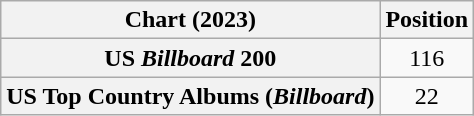<table class="wikitable sortable plainrowheaders" style="text-align:center">
<tr>
<th scope="col">Chart (2023)</th>
<th scope="col">Position</th>
</tr>
<tr>
<th scope="row">US <em>Billboard</em> 200</th>
<td>116</td>
</tr>
<tr>
<th scope="row">US Top Country Albums (<em>Billboard</em>)</th>
<td>22</td>
</tr>
</table>
